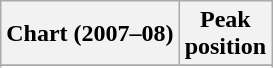<table class="wikitable sortable plainrowheaders">
<tr>
<th>Chart (2007–08)</th>
<th>Peak<br>position</th>
</tr>
<tr>
</tr>
<tr>
</tr>
<tr>
</tr>
</table>
